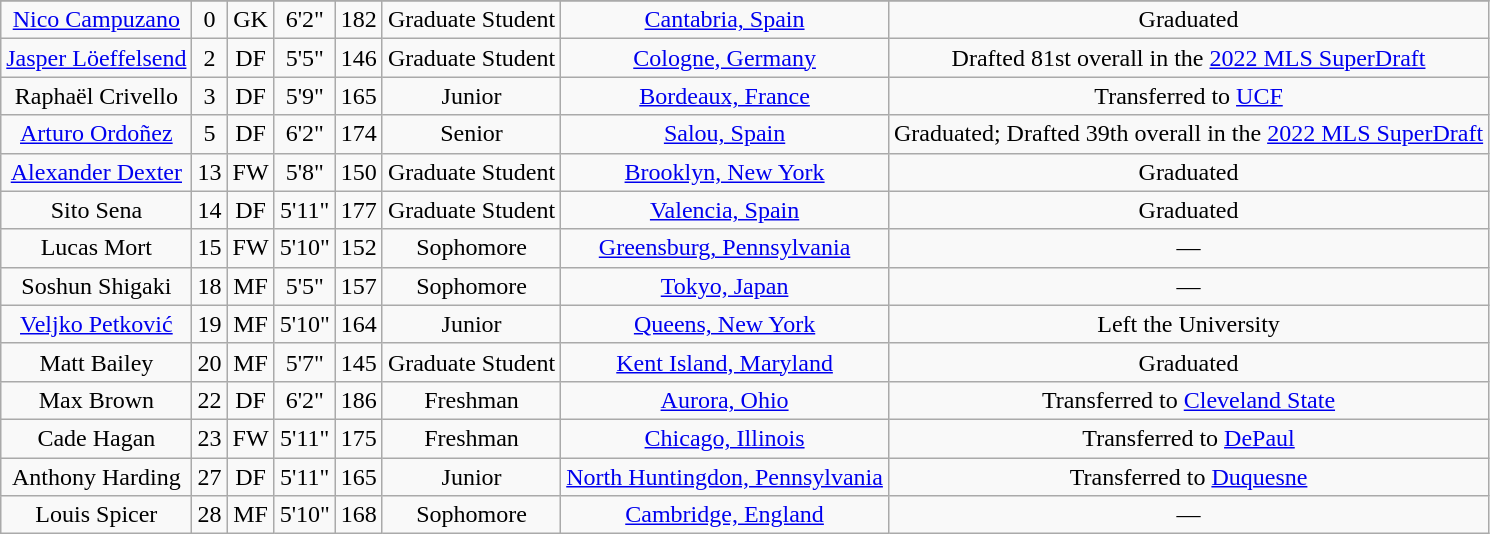<table class="wikitable sortable" border="1" style="text-align: center;">
<tr align=center>
</tr>
<tr>
<td><a href='#'>Nico Campuzano</a></td>
<td>0</td>
<td>GK</td>
<td>6'2"</td>
<td>182</td>
<td>Graduate Student</td>
<td><a href='#'>Cantabria, Spain</a></td>
<td>Graduated</td>
</tr>
<tr>
<td><a href='#'>Jasper Löeffelsend</a></td>
<td>2</td>
<td>DF</td>
<td>5'5"</td>
<td>146</td>
<td>Graduate Student</td>
<td><a href='#'>Cologne, Germany</a></td>
<td>Drafted 81st overall in the <a href='#'>2022 MLS SuperDraft</a></td>
</tr>
<tr>
<td>Raphaël Crivello</td>
<td>3</td>
<td>DF</td>
<td>5'9"</td>
<td>165</td>
<td>Junior</td>
<td><a href='#'>Bordeaux, France</a></td>
<td>Transferred to <a href='#'>UCF</a></td>
</tr>
<tr>
<td><a href='#'>Arturo Ordoñez</a></td>
<td>5</td>
<td>DF</td>
<td>6'2"</td>
<td>174</td>
<td>Senior</td>
<td><a href='#'>Salou, Spain</a></td>
<td>Graduated; Drafted 39th overall in the <a href='#'>2022 MLS SuperDraft</a></td>
</tr>
<tr>
<td><a href='#'>Alexander Dexter</a></td>
<td>13</td>
<td>FW</td>
<td>5'8"</td>
<td>150</td>
<td>Graduate Student</td>
<td><a href='#'>Brooklyn, New York</a></td>
<td>Graduated</td>
</tr>
<tr>
<td>Sito Sena</td>
<td>14</td>
<td>DF</td>
<td>5'11"</td>
<td>177</td>
<td>Graduate Student</td>
<td><a href='#'>Valencia, Spain</a></td>
<td>Graduated</td>
</tr>
<tr>
<td>Lucas Mort</td>
<td>15</td>
<td>FW</td>
<td>5'10"</td>
<td>152</td>
<td> Sophomore</td>
<td><a href='#'>Greensburg, Pennsylvania</a></td>
<td>—</td>
</tr>
<tr>
<td>Soshun Shigaki</td>
<td>18</td>
<td>MF</td>
<td>5'5"</td>
<td>157</td>
<td>Sophomore</td>
<td><a href='#'>Tokyo, Japan</a></td>
<td>—</td>
</tr>
<tr>
<td><a href='#'>Veljko Petković</a></td>
<td>19</td>
<td>MF</td>
<td>5'10"</td>
<td>164</td>
<td>Junior</td>
<td><a href='#'>Queens, New York</a></td>
<td>Left the University</td>
</tr>
<tr>
<td>Matt Bailey</td>
<td>20</td>
<td>MF</td>
<td>5'7"</td>
<td>145</td>
<td>Graduate Student</td>
<td><a href='#'>Kent Island, Maryland</a></td>
<td>Graduated</td>
</tr>
<tr>
<td>Max Brown</td>
<td>22</td>
<td>DF</td>
<td>6'2"</td>
<td>186</td>
<td>Freshman</td>
<td><a href='#'>Aurora, Ohio</a></td>
<td>Transferred to <a href='#'>Cleveland State</a></td>
</tr>
<tr>
<td>Cade Hagan</td>
<td>23</td>
<td>FW</td>
<td>5'11"</td>
<td>175</td>
<td>Freshman</td>
<td><a href='#'>Chicago, Illinois</a></td>
<td>Transferred to <a href='#'>DePaul</a></td>
</tr>
<tr>
<td>Anthony Harding</td>
<td>27</td>
<td>DF</td>
<td>5'11"</td>
<td>165</td>
<td> Junior</td>
<td><a href='#'>North Huntingdon, Pennsylvania</a></td>
<td>Transferred to <a href='#'>Duquesne</a></td>
</tr>
<tr>
<td>Louis Spicer</td>
<td>28</td>
<td>MF</td>
<td>5'10"</td>
<td>168</td>
<td> Sophomore</td>
<td><a href='#'>Cambridge, England</a></td>
<td>—</td>
</tr>
</table>
